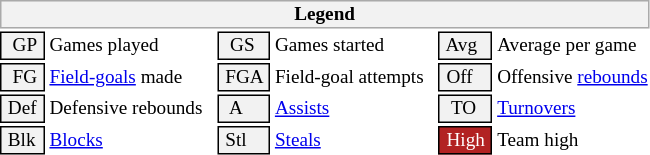<table class="toccolours" style="font-size: 80%; white-space: nowrap;">
<tr>
<th colspan="6" style="background-color: #F2F2F2; border: 1px solid #AAAAAA;">Legend</th>
</tr>
<tr>
<td style="background-color: #F2F2F2; border: 1px solid black;">  GP </td>
<td>Games played</td>
<td style="background-color: #F2F2F2; border: 1px solid black">  GS </td>
<td>Games started</td>
<td style="background-color: #F2F2F2; border: 1px solid black"> Avg </td>
<td>Average per game</td>
</tr>
<tr>
<td style="background-color: #F2F2F2; border: 1px solid black">  FG </td>
<td style="padding-right: 8px"><a href='#'>Field-goals</a> made</td>
<td style="background-color: #F2F2F2; border: 1px solid black"> FGA </td>
<td style="padding-right: 8px">Field-goal attempts</td>
<td style="background-color: #F2F2F2; border: 1px solid black;"> Off </td>
<td>Offensive <a href='#'>rebounds</a></td>
</tr>
<tr>
<td style="background-color: #F2F2F2; border: 1px solid black;"> Def </td>
<td style="padding-right: 8px">Defensive rebounds</td>
<td style="background-color: #F2F2F2; border: 1px solid black">  A </td>
<td style="padding-right: 8px"><a href='#'>Assists</a></td>
<td style="background-color: #F2F2F2; border: 1px solid black">  TO</td>
<td><a href='#'>Turnovers</a></td>
</tr>
<tr>
<td style="background-color: #F2F2F2; border: 1px solid black;"> Blk </td>
<td><a href='#'>Blocks</a></td>
<td style="background-color: #F2F2F2; border: 1px solid black"> Stl </td>
<td><a href='#'>Steals</a></td>
<td style="background:#B22222; color:#ffffff; border: 1px solid black"> High </td>
<td>Team high</td>
</tr>
<tr>
</tr>
</table>
